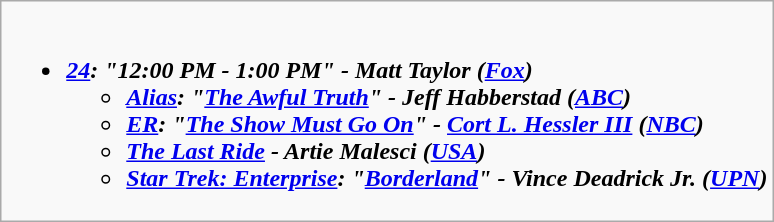<table class="wikitable">
<tr>
<td style="vertical-align:top;"><br><ul><li><strong><em><a href='#'>24</a><em>: "12:00 PM - 1:00 PM" - Matt Taylor (<a href='#'>Fox</a>)<strong><ul><li></em><a href='#'>Alias</a><em>: "<a href='#'>The Awful Truth</a>" - Jeff Habberstad (<a href='#'>ABC</a>)</li><li></em><a href='#'>ER</a><em>: "<a href='#'>The Show Must Go On</a>" - <a href='#'>Cort L. Hessler III</a> (<a href='#'>NBC</a>)</li><li></em><a href='#'>The Last Ride</a><em> - Artie Malesci (<a href='#'>USA</a>)</li><li></em><a href='#'>Star Trek: Enterprise</a><em>: "<a href='#'>Borderland</a>" - Vince Deadrick Jr. (<a href='#'>UPN</a>)</li></ul></li></ul></td>
</tr>
</table>
